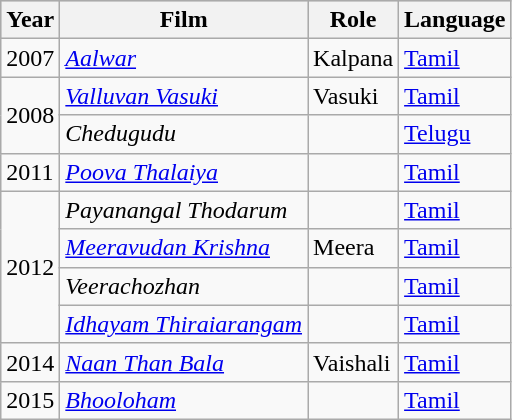<table class="wikitable sortable">
<tr style="background:#ccc; text-align:center;">
<th>Year</th>
<th>Film</th>
<th>Role</th>
<th>Language</th>
</tr>
<tr>
<td>2007</td>
<td><em><a href='#'>Aalwar</a></em></td>
<td>Kalpana</td>
<td><a href='#'>Tamil</a></td>
</tr>
<tr>
<td rowspan="2">2008</td>
<td><em><a href='#'>Valluvan Vasuki</a></em></td>
<td>Vasuki</td>
<td><a href='#'>Tamil</a></td>
</tr>
<tr>
<td><em>Chedugudu</em></td>
<td></td>
<td><a href='#'>Telugu</a></td>
</tr>
<tr>
<td>2011</td>
<td><em><a href='#'>Poova Thalaiya</a></em></td>
<td></td>
<td><a href='#'>Tamil</a></td>
</tr>
<tr>
<td rowspan="4">2012</td>
<td><em>Payanangal Thodarum </em></td>
<td></td>
<td><a href='#'>Tamil</a></td>
</tr>
<tr>
<td><em><a href='#'>Meeravudan Krishna</a></em></td>
<td>Meera</td>
<td><a href='#'>Tamil</a></td>
</tr>
<tr>
<td><em>Veerachozhan</em></td>
<td></td>
<td><a href='#'>Tamil</a></td>
</tr>
<tr>
<td><em><a href='#'>Idhayam Thiraiarangam</a></em></td>
<td></td>
<td><a href='#'>Tamil</a></td>
</tr>
<tr>
<td>2014</td>
<td><em><a href='#'>Naan Than Bala</a></em></td>
<td>Vaishali</td>
<td><a href='#'>Tamil</a></td>
</tr>
<tr>
<td>2015</td>
<td><em><a href='#'>Bhooloham</a></em></td>
<td></td>
<td><a href='#'>Tamil</a></td>
</tr>
</table>
